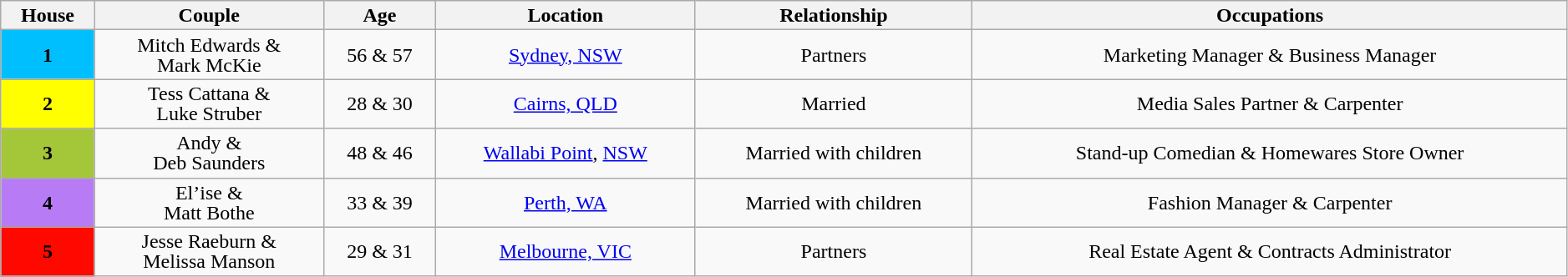<table class="wikitable plainrowheaders" style="text-align:center; line-height:16px; width:99%;">
<tr valign="top">
<th>House</th>
<th>Couple</th>
<th>Age</th>
<th>Location</th>
<th>Relationship</th>
<th>Occupations</th>
</tr>
<tr>
<th style="background:#00BFFF; color:black;">1</th>
<td>Mitch Edwards &<br>Mark McKie</td>
<td>56 & 57</td>
<td><a href='#'>Sydney, NSW</a></td>
<td>Partners</td>
<td>Marketing Manager & Business Manager</td>
</tr>
<tr>
<th style="background:yellow; color:black;">2</th>
<td>Tess Cattana &<br>Luke Struber</td>
<td>28 & 30</td>
<td><a href='#'>Cairns, QLD</a></td>
<td>Married</td>
<td>Media Sales Partner & Carpenter</td>
</tr>
<tr>
<th style="background:#A4C639; color:black;">3</th>
<td>Andy &<br>Deb Saunders</td>
<td>48 & 46</td>
<td><a href='#'>Wallabi Point</a>, <a href='#'>NSW</a></td>
<td>Married with children</td>
<td>Stand-up Comedian & Homewares Store Owner</td>
</tr>
<tr>
<th style="background:#B87BF6; color:black;">4</th>
<td>El’ise &<br>Matt Bothe</td>
<td>33 & 39</td>
<td><a href='#'>Perth, WA</a></td>
<td>Married with children</td>
<td>Fashion Manager & Carpenter</td>
</tr>
<tr>
<th style="background:#FF0800; color:black;">5</th>
<td>Jesse Raeburn &<br>Melissa Manson</td>
<td>29 & 31</td>
<td><a href='#'>Melbourne, VIC</a></td>
<td>Partners</td>
<td>Real Estate Agent & Contracts Administrator</td>
</tr>
</table>
